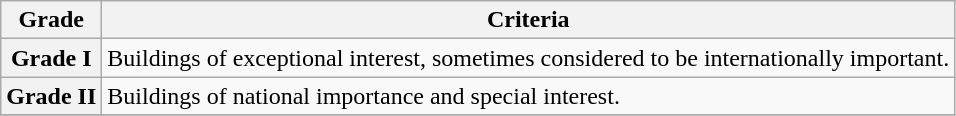<table class="wikitable" border="1">
<tr>
<th>Grade</th>
<th>Criteria</th>
</tr>
<tr>
<th>Grade I</th>
<td>Buildings of exceptional interest, sometimes considered to be internationally important.</td>
</tr>
<tr>
<th>Grade II</th>
<td>Buildings of national importance and special interest.</td>
</tr>
<tr>
</tr>
</table>
